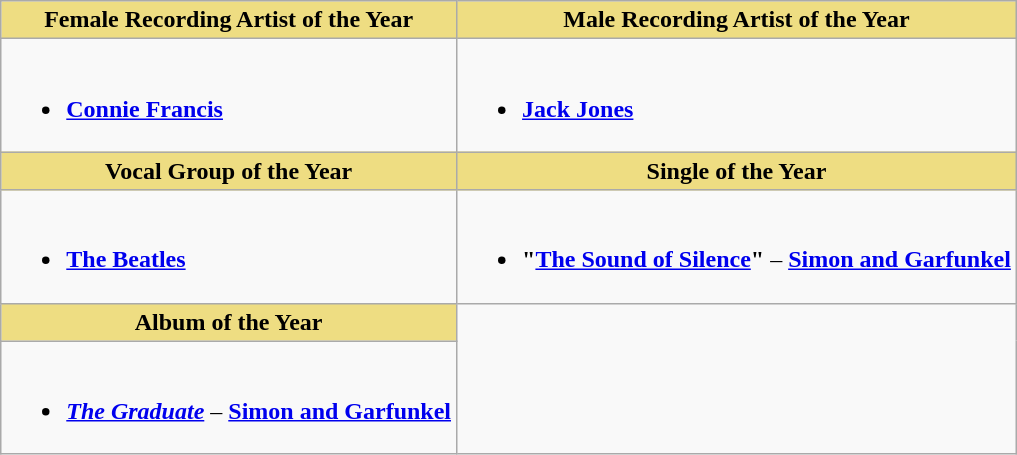<table class="wikitable">
<tr>
<th style="background:#EEDD82;" ! width:50%">Female Recording Artist of the Year</th>
<th style="background:#EEDD82;" ! width:50%">Male Recording Artist of the Year</th>
</tr>
<tr>
<td valign="top"><br><ul><li><strong><a href='#'>Connie Francis</a></strong></li></ul></td>
<td valign="top"><br><ul><li><strong><a href='#'>Jack Jones</a></strong></li></ul></td>
</tr>
<tr>
<th style="background:#EEDD82;" ! width:50%">Vocal Group of the Year</th>
<th style="background:#EEDD82;" ! width:50%">Single of the Year</th>
</tr>
<tr>
<td valign="top"><br><ul><li><strong><a href='#'>The Beatles</a></strong></li></ul></td>
<td valign="top"><br><ul><li><strong>"<a href='#'>The Sound of Silence</a>"</strong> – <strong><a href='#'>Simon and Garfunkel</a></strong></li></ul></td>
</tr>
<tr>
<th style="background:#EEDD82;" ! width:50%">Album of the Year</th>
</tr>
<tr>
<td valign="top"><br><ul><li><strong><em><a href='#'>The Graduate</a></em></strong> – <strong><a href='#'>Simon and Garfunkel</a></strong></li></ul></td>
</tr>
</table>
